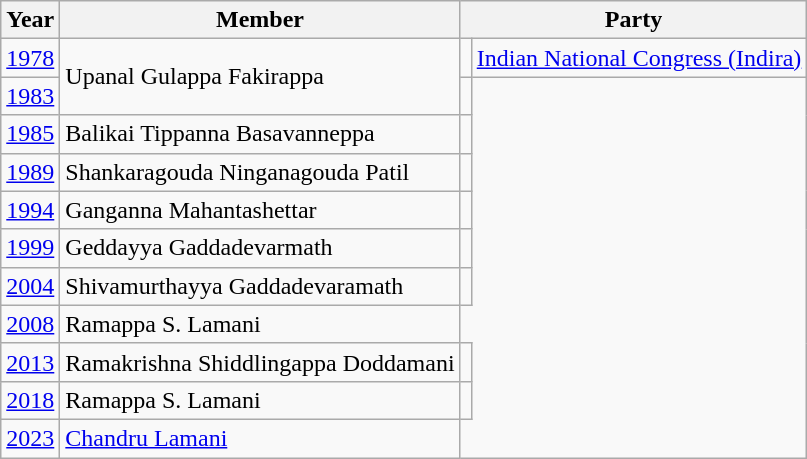<table class="wikitable sortable">
<tr>
<th>Year</th>
<th>Member</th>
<th colspan="2">Party</th>
</tr>
<tr>
<td><a href='#'>1978</a></td>
<td rowspan=2>Upanal Gulappa Fakirappa</td>
<td bgcolor=></td>
<td><a href='#'>Indian National Congress (Indira)</a></td>
</tr>
<tr>
<td><a href='#'>1983</a></td>
<td></td>
</tr>
<tr>
<td><a href='#'>1985</a></td>
<td>Balikai Tippanna Basavanneppa</td>
<td></td>
</tr>
<tr>
<td><a href='#'>1989</a></td>
<td>Shankaragouda Ninganagouda Patil</td>
<td></td>
</tr>
<tr>
<td><a href='#'>1994</a></td>
<td>Ganganna Mahantashettar</td>
<td></td>
</tr>
<tr>
<td><a href='#'>1999</a></td>
<td>Geddayya Gaddadevarmath</td>
<td></td>
</tr>
<tr>
<td><a href='#'>2004</a></td>
<td>Shivamurthayya Gaddadevaramath</td>
<td></td>
</tr>
<tr>
<td><a href='#'>2008</a></td>
<td>Ramappa S. Lamani</td>
</tr>
<tr>
<td><a href='#'>2013</a></td>
<td>Ramakrishna Shiddlingappa Doddamani</td>
<td></td>
</tr>
<tr>
<td><a href='#'>2018</a></td>
<td>Ramappa S. Lamani</td>
<td></td>
</tr>
<tr>
<td><a href='#'>2023</a></td>
<td><a href='#'>Chandru Lamani</a></td>
</tr>
</table>
